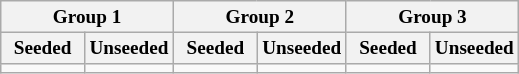<table class="wikitable" style="font-size:80%">
<tr>
<th colspan="2">Group 1</th>
<th colspan="2">Group 2</th>
<th colspan="2">Group 3</th>
</tr>
<tr>
<th width=16%>Seeded</th>
<th width=17%>Unseeded</th>
<th width=16%>Seeded</th>
<th width=17%>Unseeded</th>
<th width=16%>Seeded</th>
<th width=17%>Unseeded</th>
</tr>
<tr>
<td valign=top></td>
<td valign=top></td>
<td valign=top></td>
<td valign=top></td>
<td valign=top></td>
<td valign=top></td>
</tr>
</table>
